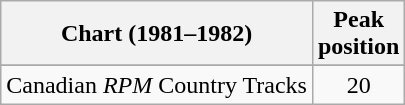<table class="wikitable sortable">
<tr>
<th align="left">Chart (1981–1982)</th>
<th align="center">Peak<br>position</th>
</tr>
<tr>
</tr>
<tr>
<td align="left">Canadian <em>RPM</em> Country Tracks</td>
<td align="center">20</td>
</tr>
</table>
